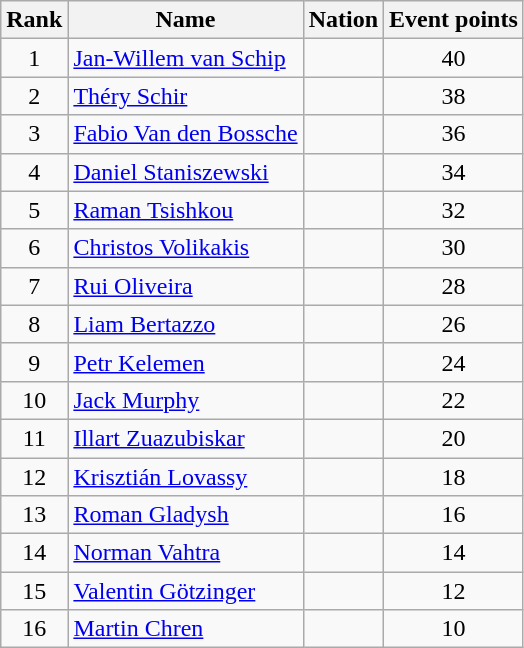<table class="wikitable sortable" style="text-align:center">
<tr>
<th>Rank</th>
<th>Name</th>
<th>Nation</th>
<th>Event points</th>
</tr>
<tr>
<td>1</td>
<td align=left><a href='#'>Jan-Willem van Schip</a></td>
<td align=left></td>
<td>40</td>
</tr>
<tr>
<td>2</td>
<td align=left><a href='#'>Théry Schir</a></td>
<td align=left></td>
<td>38</td>
</tr>
<tr>
<td>3</td>
<td align=left><a href='#'>Fabio Van den Bossche</a></td>
<td align=left></td>
<td>36</td>
</tr>
<tr>
<td>4</td>
<td align=left><a href='#'>Daniel Staniszewski</a></td>
<td align=left></td>
<td>34</td>
</tr>
<tr>
<td>5</td>
<td align=left><a href='#'>Raman Tsishkou</a></td>
<td align=left></td>
<td>32</td>
</tr>
<tr>
<td>6</td>
<td align=left><a href='#'>Christos Volikakis</a></td>
<td align=left></td>
<td>30</td>
</tr>
<tr>
<td>7</td>
<td align=left><a href='#'>Rui Oliveira</a></td>
<td align=left></td>
<td>28</td>
</tr>
<tr>
<td>8</td>
<td align=left><a href='#'>Liam Bertazzo</a></td>
<td align=left></td>
<td>26</td>
</tr>
<tr>
<td>9</td>
<td align=left><a href='#'>Petr Kelemen</a></td>
<td align=left></td>
<td>24</td>
</tr>
<tr>
<td>10</td>
<td align=left><a href='#'>Jack Murphy</a></td>
<td align=left></td>
<td>22</td>
</tr>
<tr>
<td>11</td>
<td align=left><a href='#'>Illart Zuazubiskar</a></td>
<td align=left></td>
<td>20</td>
</tr>
<tr>
<td>12</td>
<td align=left><a href='#'>Krisztián Lovassy</a></td>
<td align=left></td>
<td>18</td>
</tr>
<tr>
<td>13</td>
<td align=left><a href='#'>Roman Gladysh</a></td>
<td align=left></td>
<td>16</td>
</tr>
<tr>
<td>14</td>
<td align=left><a href='#'>Norman Vahtra</a></td>
<td align=left></td>
<td>14</td>
</tr>
<tr>
<td>15</td>
<td align=left><a href='#'>Valentin Götzinger</a></td>
<td align=left></td>
<td>12</td>
</tr>
<tr>
<td>16</td>
<td align=left><a href='#'>Martin Chren</a></td>
<td align=left></td>
<td>10</td>
</tr>
</table>
